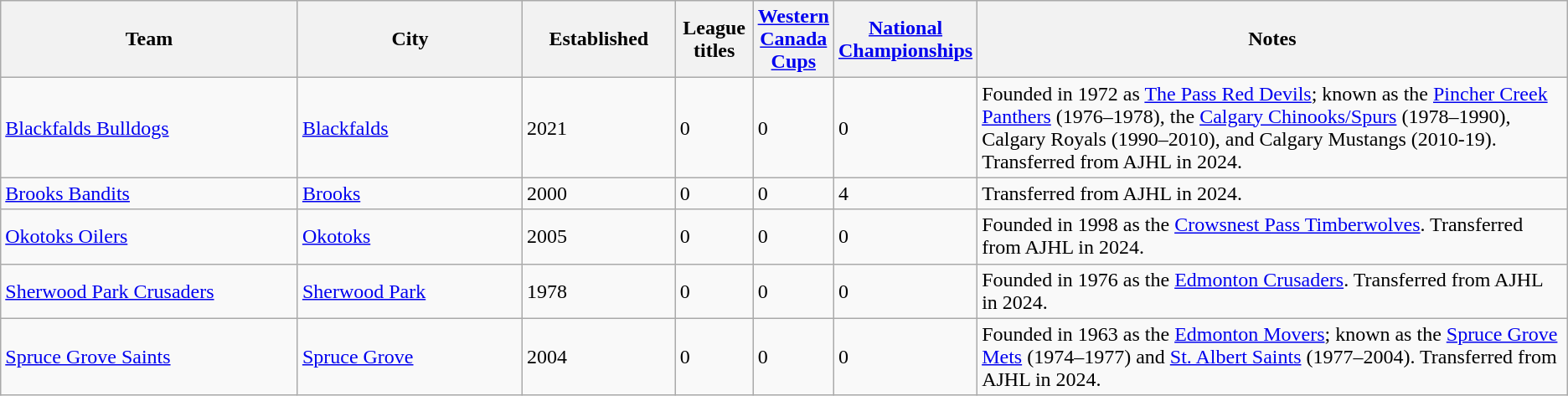<table class="wikitable">
<tr>
<th width="20%">Team</th>
<th width="15%">City</th>
<th width="10%">Established</th>
<th width="5%">League titles</th>
<th width="5%"><a href='#'>Western Canada Cups</a></th>
<th width="5%"><a href='#'>National Championships</a></th>
<th width="40%">Notes</th>
</tr>
<tr>
<td><a href='#'>Blackfalds Bulldogs</a></td>
<td><a href='#'>Blackfalds</a></td>
<td>2021</td>
<td>0</td>
<td>0</td>
<td>0</td>
<td>Founded in 1972 as <a href='#'>The Pass Red Devils</a>; known as the <a href='#'>Pincher Creek Panthers</a> (1976–1978), the <a href='#'>Calgary Chinooks/Spurs</a> (1978–1990), Calgary Royals (1990–2010), and Calgary Mustangs (2010-19). Transferred from AJHL in 2024.</td>
</tr>
<tr>
<td><a href='#'>Brooks Bandits</a></td>
<td><a href='#'>Brooks</a></td>
<td>2000</td>
<td>0</td>
<td>0</td>
<td>4</td>
<td>Transferred from AJHL in 2024.</td>
</tr>
<tr>
<td><a href='#'>Okotoks Oilers</a></td>
<td><a href='#'>Okotoks</a></td>
<td>2005</td>
<td>0</td>
<td>0</td>
<td>0</td>
<td>Founded in 1998 as the <a href='#'>Crowsnest Pass Timberwolves</a>. Transferred from AJHL in 2024.</td>
</tr>
<tr>
<td><a href='#'>Sherwood Park Crusaders</a></td>
<td><a href='#'>Sherwood Park</a></td>
<td>1978</td>
<td>0</td>
<td>0</td>
<td>0</td>
<td>Founded in 1976 as the <a href='#'>Edmonton Crusaders</a>. Transferred from AJHL in 2024.</td>
</tr>
<tr>
<td><a href='#'>Spruce Grove Saints</a></td>
<td><a href='#'>Spruce Grove</a></td>
<td>2004</td>
<td>0</td>
<td>0</td>
<td>0</td>
<td>Founded in 1963 as the <a href='#'>Edmonton Movers</a>; known as the <a href='#'>Spruce Grove Mets</a> (1974–1977) and <a href='#'>St. Albert Saints</a> (1977–2004). Transferred from AJHL in 2024.</td>
</tr>
</table>
